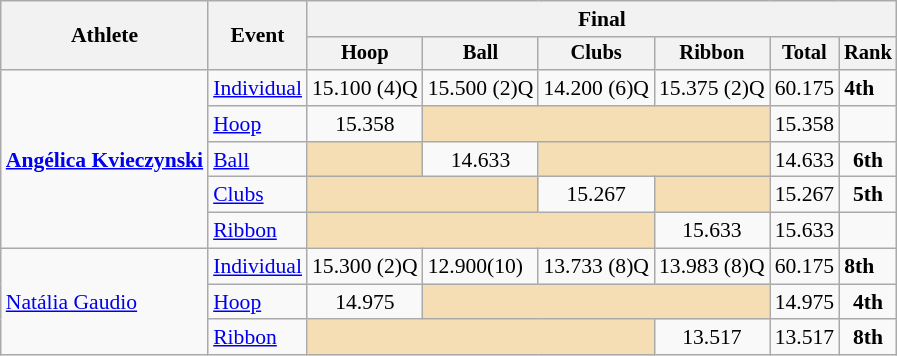<table class="wikitable" style="font-size:90%">
<tr>
<th rowspan="2">Athlete</th>
<th rowspan="2">Event</th>
<th colspan="6">Final</th>
</tr>
<tr style="font-size:95%">
<th>Hoop</th>
<th>Ball</th>
<th>Clubs</th>
<th>Ribbon</th>
<th>Total</th>
<th>Rank</th>
</tr>
<tr>
<td rowspan=5><strong><a href='#'>Angélica Kvieczynski</a></strong></td>
<td align=left><a href='#'>Individual</a></td>
<td>15.100 (4)Q</td>
<td>15.500 (2)Q</td>
<td>14.200 (6)Q</td>
<td>15.375 (2)Q</td>
<td>60.175</td>
<td><strong>4th</strong></td>
</tr>
<tr>
<td><a href='#'>Hoop</a></td>
<td align=center>15.358</td>
<td colspan=3 bgcolor=wheat></td>
<td align=center>15.358</td>
<td align=center></td>
</tr>
<tr>
<td><a href='#'>Ball</a></td>
<td bgcolor=wheat></td>
<td align=center>14.633</td>
<td colspan=2 bgcolor=wheat></td>
<td align=center>14.633</td>
<td align=center><strong>6th</strong></td>
</tr>
<tr>
<td><a href='#'>Clubs</a></td>
<td colspan=2 bgcolor=wheat></td>
<td align=center>15.267</td>
<td bgcolor=wheat></td>
<td align=center>15.267</td>
<td align=center><strong>5th</strong></td>
</tr>
<tr>
<td><a href='#'>Ribbon</a></td>
<td colspan=3 bgcolor=wheat></td>
<td align=center>15.633</td>
<td align=center>15.633</td>
<td align=center></td>
</tr>
<tr>
<td rowspan=3><a href='#'>Natália Gaudio</a></td>
<td align=left><a href='#'>Individual</a></td>
<td>15.300 (2)Q</td>
<td>12.900(10)</td>
<td>13.733 (8)Q</td>
<td>13.983 (8)Q</td>
<td>60.175</td>
<td><strong>8th</strong></td>
</tr>
<tr>
<td><a href='#'>Hoop</a></td>
<td align=center>14.975</td>
<td colspan=3 bgcolor=wheat></td>
<td align=center>14.975</td>
<td align=center><strong>4th</strong></td>
</tr>
<tr>
<td><a href='#'>Ribbon</a></td>
<td colspan=3 bgcolor=wheat></td>
<td align=center>13.517</td>
<td align=center>13.517</td>
<td align=center><strong>8th</strong></td>
</tr>
</table>
